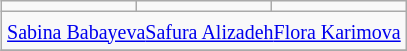<table class="wikitable" align="right">
<tr>
<td></td>
<td></td>
<td></td>
</tr>
<tr>
<td colspan="5" align="center"><small><a href='#'>Sabina Babayeva</a><a href='#'>Safura Alizadeh</a><a href='#'>Flora Karimova</a></small></td>
</tr>
<tr>
</tr>
</table>
